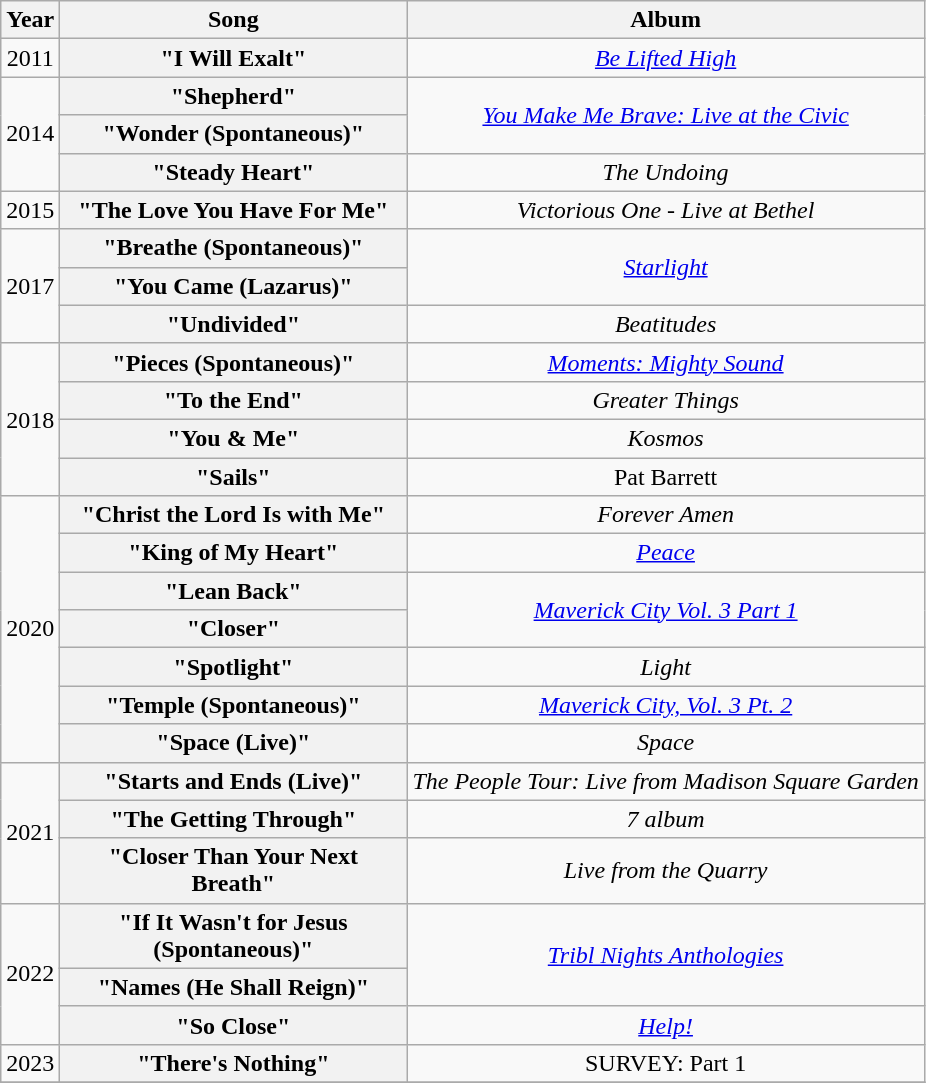<table class="wikitable plainrowheaders" style="text-align:center;">
<tr>
<th rowspan="1">Year</th>
<th rowspan="1" style="width:14em;">Song</th>
<th rowspan="1">Album</th>
</tr>
<tr>
<td>2011</td>
<th scope="row">"I Will Exalt" <br> </th>
<td><em><a href='#'>Be Lifted High</a></em></td>
</tr>
<tr>
<td rowspan="3">2014</td>
<th scope="row">"Shepherd" <br> </th>
<td rowspan="2"><em><a href='#'>You Make Me Brave: Live at the Civic</a></em></td>
</tr>
<tr>
<th scope="row">"Wonder (Spontaneous)" <br> </th>
</tr>
<tr>
<th scope="row">"Steady Heart" <br> </th>
<td><em>The Undoing</em></td>
</tr>
<tr>
<td>2015</td>
<th scope="row">"The Love You Have For Me" <br> </th>
<td><em>Victorious One - Live at Bethel</em></td>
</tr>
<tr>
<td rowspan="3">2017</td>
<th scope="row">"Breathe (Spontaneous)" <br> </th>
<td rowspan="2"><em><a href='#'>Starlight</a></em></td>
</tr>
<tr>
<th scope="row">"You Came (Lazarus)" <br> </th>
</tr>
<tr>
<th scope="row">"Undivided" <br> </th>
<td><em>Beatitudes</em></td>
</tr>
<tr>
<td rowspan="4">2018</td>
<th scope="row">"Pieces (Spontaneous)" <br> </th>
<td><em><a href='#'>Moments: Mighty Sound</a></em></td>
</tr>
<tr>
<th scope="row">"To the End" <br> </th>
<td><em>Greater Things</em></td>
</tr>
<tr>
<th scope="row">"You & Me" <br> </th>
<td><em>Kosmos</em></td>
</tr>
<tr>
<th scope="row">"Sails" <br> </th>
<td>Pat Barrett</td>
</tr>
<tr>
<td rowspan="7">2020</td>
<th scope="row">"Christ the Lord Is with Me" <br> </th>
<td><em>Forever Amen</em></td>
</tr>
<tr>
<th scope="row">"King of My Heart" <br> </th>
<td><em><a href='#'>Peace</a></em></td>
</tr>
<tr>
<th scope="row">"Lean Back" <br> </th>
<td rowspan="2"><em><a href='#'>Maverick City Vol. 3 Part 1</a></em></td>
</tr>
<tr>
<th scope="row">"Closer" <br> </th>
</tr>
<tr>
<th scope="row">"Spotlight"<br></th>
<td><em>Light</em></td>
</tr>
<tr>
<th scope="row">"Temple (Spontaneous)" <br></th>
<td><em><a href='#'>Maverick City, Vol. 3 Pt. 2</a></em></td>
</tr>
<tr>
<th scope="row">"Space (Live)" <br></th>
<td><em>Space</em></td>
</tr>
<tr>
<td rowspan="3">2021</td>
<th scope="row">"Starts and Ends (Live)" <br></th>
<td><em>The People Tour: Live from Madison Square Garden</em></td>
</tr>
<tr>
<th scope="row">"The Getting Through" <br></th>
<td><em>7 album</em></td>
</tr>
<tr>
<th scope="row">"Closer Than Your Next Breath" <br></th>
<td><em>Live from the Quarry</em></td>
</tr>
<tr>
<td rowspan="3">2022</td>
<th scope="row">"If It Wasn't for Jesus (Spontaneous)" <br></th>
<td rowspan="2"><em><a href='#'>Tribl Nights Anthologies</a></em></td>
</tr>
<tr>
<th scope="row">"Names (He Shall Reign)" <br></th>
</tr>
<tr>
<th scope="row">"So Close" <br></th>
<td><em><a href='#'>Help!</a></em></td>
</tr>
<tr>
<td>2023</td>
<th>"There's Nothing"</th>
<td>SURVEY: Part 1</td>
</tr>
<tr>
</tr>
</table>
